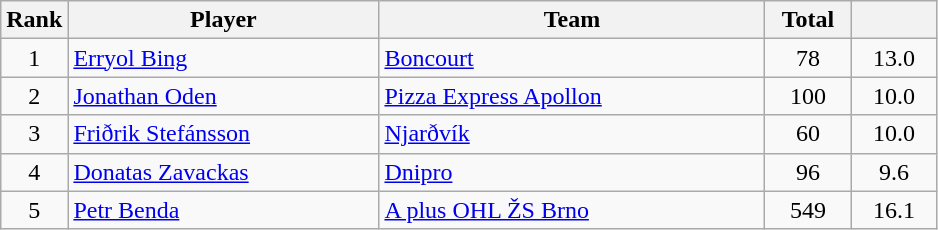<table class="wikitable" style="text-align:center">
<tr>
<th>Rank</th>
<th width=200>Player</th>
<th width=250>Team</th>
<th width=50>Total</th>
<th width=50></th>
</tr>
<tr>
<td>1</td>
<td align=left> <a href='#'>Erryol Bing</a></td>
<td align=left> <a href='#'>Boncourt</a></td>
<td>78</td>
<td>13.0</td>
</tr>
<tr>
<td>2</td>
<td align=left> <a href='#'>Jonathan Oden</a></td>
<td align=left> <a href='#'>Pizza Express Apollon</a></td>
<td>100</td>
<td>10.0</td>
</tr>
<tr>
<td>3</td>
<td align=left> <a href='#'>Friðrik Stefánsson</a></td>
<td align=left> <a href='#'>Njarðvík</a></td>
<td>60</td>
<td>10.0</td>
</tr>
<tr>
<td>4</td>
<td align=left> <a href='#'>Donatas Zavackas</a></td>
<td align=left> <a href='#'>Dnipro</a></td>
<td>96</td>
<td>9.6</td>
</tr>
<tr>
<td>5</td>
<td align=left> <a href='#'>Petr Benda</a></td>
<td align=left> <a href='#'>A plus OHL ŽS Brno</a></td>
<td>549</td>
<td>16.1</td>
</tr>
</table>
